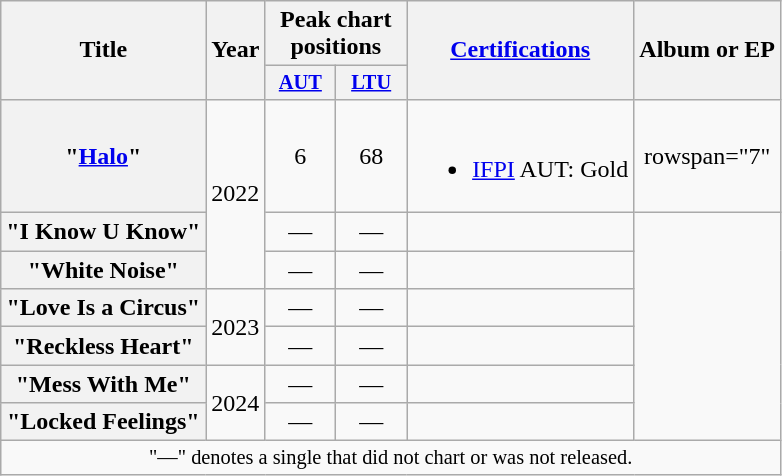<table class="wikitable plainrowheaders" style="text-align:center;">
<tr>
<th scope="col" rowspan="2">Title</th>
<th scope="col" rowspan="2">Year</th>
<th scope="col" colspan="2">Peak chart positions</th>
<th scope="col" rowspan="2"><a href='#'>Certifications</a></th>
<th scope="col" rowspan="2">Album or EP</th>
</tr>
<tr>
<th scope="col" style="width:3em;font-size:85%;"><a href='#'>AUT</a><br></th>
<th scope="col" style="width:3em;font-size:85%;"><a href='#'>LTU</a><br></th>
</tr>
<tr>
<th scope="row">"<a href='#'>Halo</a>"<br></th>
<td rowspan="3">2022</td>
<td>6</td>
<td>68</td>
<td><br><ul><li><a href='#'>IFPI</a> AUT: Gold</li></ul></td>
<td>rowspan="7" </td>
</tr>
<tr>
<th scope="row">"I Know U Know"</th>
<td>—</td>
<td>—</td>
<td></td>
</tr>
<tr>
<th scope="row">"White Noise"</th>
<td>—</td>
<td>—</td>
<td></td>
</tr>
<tr>
<th scope="row">"Love Is a Circus"</th>
<td rowspan="2">2023</td>
<td>—</td>
<td>—</td>
<td></td>
</tr>
<tr>
<th scope="row">"Reckless Heart"</th>
<td>—</td>
<td>—</td>
<td></td>
</tr>
<tr>
<th scope="row">"Mess With Me"</th>
<td rowspan="2">2024</td>
<td>—</td>
<td>—</td>
<td></td>
</tr>
<tr>
<th scope="row">"Locked Feelings"</th>
<td>—</td>
<td>—</td>
<td></td>
</tr>
<tr>
<td colspan="6" style="text-align:center; font-size:85%;">"—" denotes a single that did not chart or was not released.</td>
</tr>
</table>
